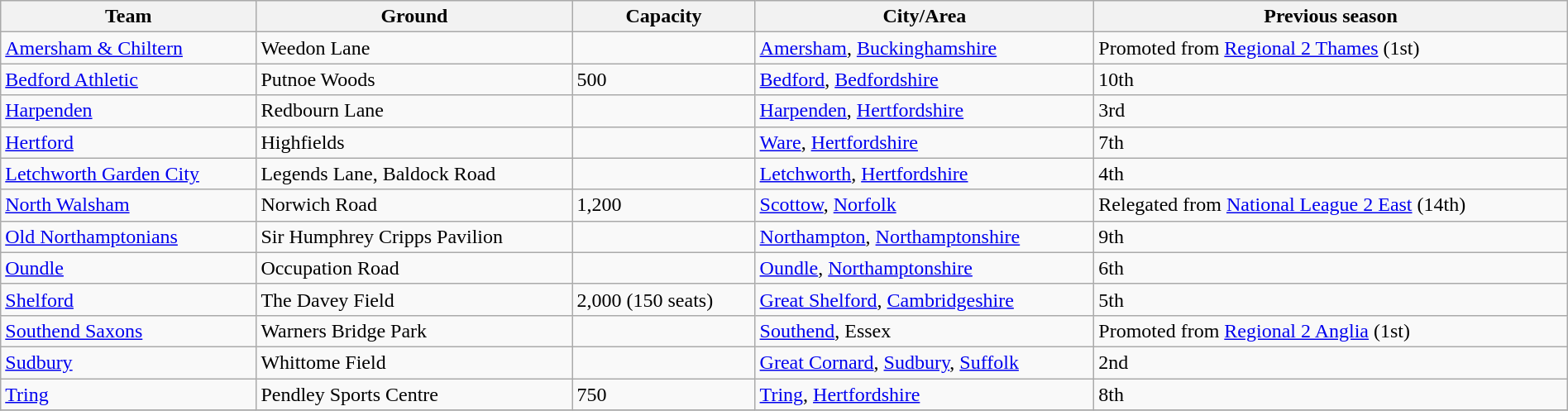<table class="wikitable sortable" width=100%>
<tr>
<th>Team</th>
<th>Ground</th>
<th>Capacity</th>
<th>City/Area</th>
<th>Previous season</th>
</tr>
<tr>
<td><a href='#'>Amersham & Chiltern</a></td>
<td>Weedon Lane</td>
<td></td>
<td><a href='#'>Amersham</a>, <a href='#'>Buckinghamshire</a></td>
<td>Promoted from <a href='#'>Regional 2 Thames</a> (1st)</td>
</tr>
<tr>
<td><a href='#'>Bedford Athletic</a></td>
<td>Putnoe Woods</td>
<td>500</td>
<td><a href='#'>Bedford</a>, <a href='#'>Bedfordshire</a></td>
<td>10th</td>
</tr>
<tr>
<td><a href='#'>Harpenden</a></td>
<td>Redbourn Lane</td>
<td></td>
<td><a href='#'>Harpenden</a>, <a href='#'>Hertfordshire</a></td>
<td>3rd</td>
</tr>
<tr>
<td><a href='#'>Hertford</a></td>
<td>Highfields</td>
<td></td>
<td><a href='#'>Ware</a>, <a href='#'>Hertfordshire</a></td>
<td>7th</td>
</tr>
<tr>
<td><a href='#'>Letchworth Garden City</a></td>
<td>Legends Lane,  Baldock Road</td>
<td></td>
<td><a href='#'>Letchworth</a>, <a href='#'>Hertfordshire</a></td>
<td>4th</td>
</tr>
<tr>
<td><a href='#'>North Walsham</a></td>
<td>Norwich Road</td>
<td>1,200</td>
<td><a href='#'>Scottow</a>, <a href='#'>Norfolk</a></td>
<td>Relegated from <a href='#'>National League 2 East</a> (14th)</td>
</tr>
<tr>
<td><a href='#'>Old Northamptonians</a></td>
<td>Sir Humphrey Cripps Pavilion</td>
<td></td>
<td><a href='#'>Northampton</a>, <a href='#'>Northamptonshire</a></td>
<td>9th</td>
</tr>
<tr>
<td><a href='#'>Oundle</a></td>
<td>Occupation Road</td>
<td></td>
<td><a href='#'>Oundle</a>, <a href='#'>Northamptonshire</a></td>
<td>6th</td>
</tr>
<tr>
<td><a href='#'>Shelford</a></td>
<td>The Davey Field</td>
<td>2,000 (150 seats)</td>
<td><a href='#'>Great Shelford</a>, <a href='#'>Cambridgeshire</a></td>
<td>5th</td>
</tr>
<tr>
<td><a href='#'>Southend Saxons</a></td>
<td>Warners Bridge Park</td>
<td></td>
<td><a href='#'>Southend</a>, Essex</td>
<td>Promoted from <a href='#'>Regional 2 Anglia</a> (1st)</td>
</tr>
<tr>
<td><a href='#'>Sudbury</a></td>
<td>Whittome Field</td>
<td></td>
<td><a href='#'>Great Cornard</a>, <a href='#'>Sudbury</a>, <a href='#'>Suffolk</a></td>
<td>2nd</td>
</tr>
<tr>
<td><a href='#'>Tring</a></td>
<td>Pendley Sports Centre</td>
<td>750</td>
<td><a href='#'>Tring</a>, <a href='#'>Hertfordshire</a></td>
<td>8th</td>
</tr>
<tr>
</tr>
</table>
